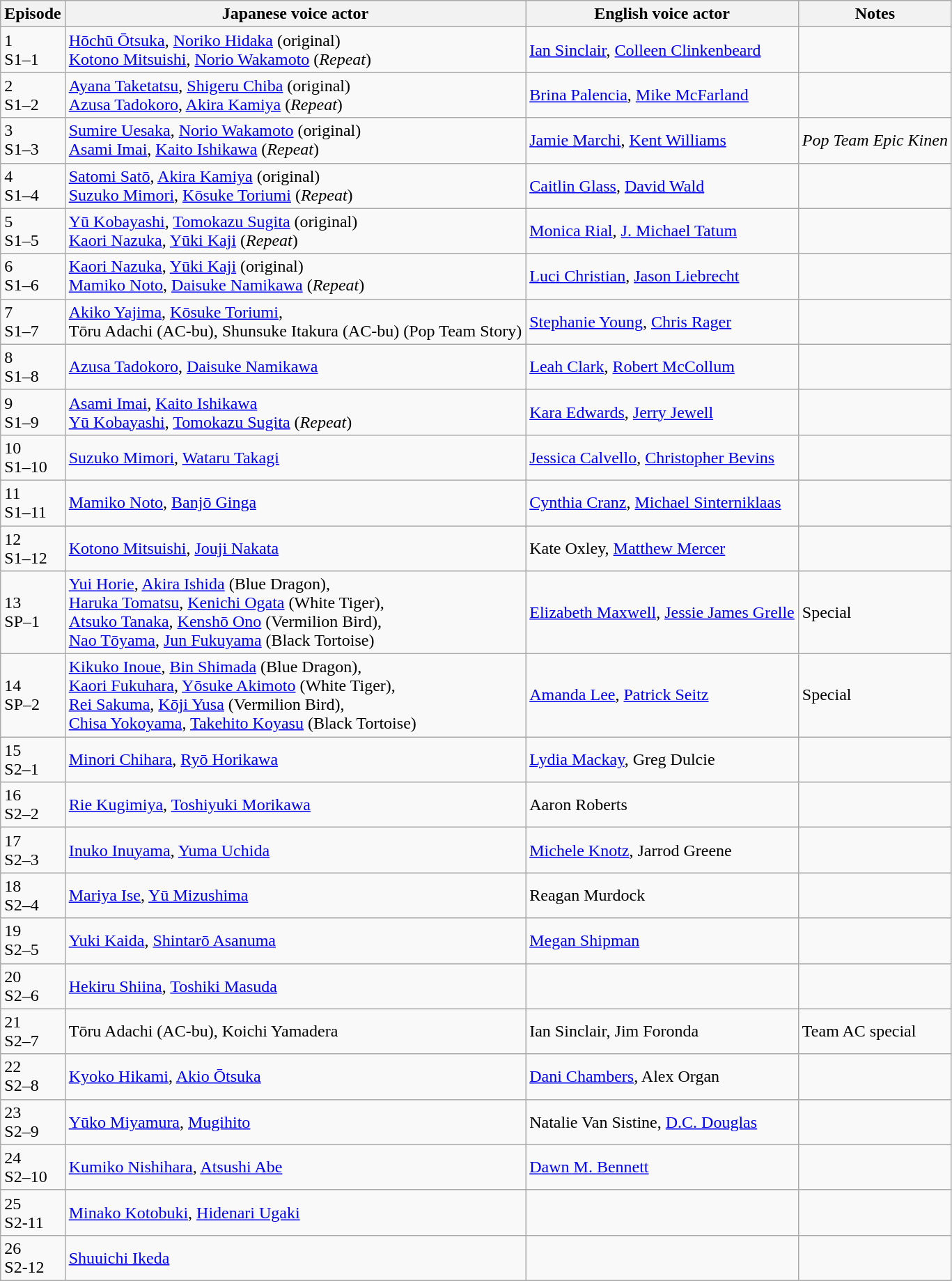<table class="wikitable">
<tr>
<th>Episode</th>
<th>Japanese voice actor</th>
<th>English voice actor</th>
<th>Notes</th>
</tr>
<tr>
<td>1<br>S1–1</td>
<td><a href='#'>Hōchū Ōtsuka</a>, <a href='#'>Noriko Hidaka</a> (original)<br><a href='#'>Kotono Mitsuishi</a>, <a href='#'>Norio Wakamoto</a> (<em>Repeat</em>)</td>
<td><a href='#'>Ian Sinclair</a>, <a href='#'>Colleen Clinkenbeard</a></td>
<td></td>
</tr>
<tr>
<td>2<br>S1–2</td>
<td><a href='#'>Ayana Taketatsu</a>, <a href='#'>Shigeru Chiba</a> (original)<br><a href='#'>Azusa Tadokoro</a>, <a href='#'>Akira Kamiya</a> (<em>Repeat</em>)</td>
<td><a href='#'>Brina Palencia</a>, <a href='#'>Mike McFarland</a></td>
<td></td>
</tr>
<tr>
<td>3<br>S1–3</td>
<td><a href='#'>Sumire Uesaka</a>, <a href='#'>Norio Wakamoto</a> (original)<br><a href='#'>Asami Imai</a>, <a href='#'>Kaito Ishikawa</a> (<em>Repeat</em>)</td>
<td><a href='#'>Jamie Marchi</a>, <a href='#'>Kent Williams</a></td>
<td><em>Pop Team Epic Kinen</em></td>
</tr>
<tr>
<td>4<br>S1–4</td>
<td><a href='#'>Satomi Satō</a>, <a href='#'>Akira Kamiya</a> (original)<br><a href='#'>Suzuko Mimori</a>, <a href='#'>Kōsuke Toriumi</a> (<em>Repeat</em>)</td>
<td><a href='#'>Caitlin Glass</a>, <a href='#'>David Wald</a></td>
<td></td>
</tr>
<tr>
<td>5<br>S1–5</td>
<td><a href='#'>Yū Kobayashi</a>, <a href='#'>Tomokazu Sugita</a> (original)<br><a href='#'>Kaori Nazuka</a>, <a href='#'>Yūki Kaji</a> (<em>Repeat</em>)</td>
<td><a href='#'>Monica Rial</a>, <a href='#'>J. Michael Tatum</a></td>
<td></td>
</tr>
<tr>
<td>6<br>S1–6</td>
<td><a href='#'>Kaori Nazuka</a>, <a href='#'>Yūki Kaji</a> (original)<br><a href='#'>Mamiko Noto</a>, <a href='#'>Daisuke Namikawa</a> (<em>Repeat</em>)</td>
<td><a href='#'>Luci Christian</a>, <a href='#'>Jason Liebrecht</a></td>
<td></td>
</tr>
<tr>
<td>7<br>S1–7</td>
<td><a href='#'>Akiko Yajima</a>, <a href='#'>Kōsuke Toriumi</a>,<br>Tōru Adachi (AC-bu), Shunsuke Itakura (AC-bu) (Pop Team Story)</td>
<td><a href='#'>Stephanie Young</a>, <a href='#'>Chris Rager</a></td>
<td></td>
</tr>
<tr>
<td>8<br>S1–8</td>
<td><a href='#'>Azusa Tadokoro</a>, <a href='#'>Daisuke Namikawa</a></td>
<td><a href='#'>Leah Clark</a>, <a href='#'>Robert McCollum</a></td>
<td></td>
</tr>
<tr>
<td>9<br>S1–9</td>
<td><a href='#'>Asami Imai</a>, <a href='#'>Kaito Ishikawa</a><br><a href='#'>Yū Kobayashi</a>, <a href='#'>Tomokazu Sugita</a> (<em>Repeat</em>)</td>
<td><a href='#'>Kara Edwards</a>, <a href='#'>Jerry Jewell</a></td>
<td></td>
</tr>
<tr>
<td>10<br>S1–10</td>
<td><a href='#'>Suzuko Mimori</a>, <a href='#'>Wataru Takagi</a></td>
<td><a href='#'>Jessica Calvello</a>, <a href='#'>Christopher Bevins</a></td>
<td></td>
</tr>
<tr>
<td>11<br>S1–11</td>
<td><a href='#'>Mamiko Noto</a>, <a href='#'>Banjō Ginga</a></td>
<td><a href='#'>Cynthia Cranz</a>, <a href='#'>Michael Sinterniklaas</a></td>
<td></td>
</tr>
<tr>
<td>12<br>S1–12</td>
<td><a href='#'>Kotono Mitsuishi</a>, <a href='#'>Jouji Nakata</a></td>
<td>Kate Oxley, <a href='#'>Matthew Mercer</a></td>
<td></td>
</tr>
<tr>
<td>13<br>SP–1</td>
<td><a href='#'>Yui Horie</a>, <a href='#'>Akira Ishida</a> (Blue Dragon),<br><a href='#'>Haruka Tomatsu</a>, <a href='#'>Kenichi Ogata</a> (White Tiger),<br><a href='#'>Atsuko Tanaka</a>, <a href='#'>Kenshō Ono</a> (Vermilion Bird),<br><a href='#'>Nao Tōyama</a>, <a href='#'>Jun Fukuyama</a> (Black Tortoise)</td>
<td><a href='#'>Elizabeth Maxwell</a>, <a href='#'>Jessie James Grelle</a></td>
<td>Special</td>
</tr>
<tr>
<td>14<br>SP–2</td>
<td><a href='#'>Kikuko Inoue</a>, <a href='#'>Bin Shimada</a> (Blue Dragon),<br><a href='#'>Kaori Fukuhara</a>, <a href='#'>Yōsuke Akimoto</a> (White Tiger),<br><a href='#'>Rei Sakuma</a>, <a href='#'>Kōji Yusa</a> (Vermilion Bird),<br><a href='#'>Chisa Yokoyama</a>, <a href='#'>Takehito Koyasu</a> (Black Tortoise)</td>
<td><a href='#'>Amanda Lee</a>, <a href='#'>Patrick Seitz</a></td>
<td>Special</td>
</tr>
<tr>
<td>15<br>S2–1</td>
<td><a href='#'>Minori Chihara</a>, <a href='#'>Ryō Horikawa</a></td>
<td><a href='#'>Lydia Mackay</a>, Greg Dulcie</td>
<td></td>
</tr>
<tr>
<td>16<br>S2–2</td>
<td><a href='#'>Rie Kugimiya</a>, <a href='#'>Toshiyuki Morikawa</a></td>
<td>Aaron Roberts</td>
<td></td>
</tr>
<tr>
<td>17<br>S2–3</td>
<td><a href='#'>Inuko Inuyama</a>, <a href='#'>Yuma Uchida</a></td>
<td><a href='#'>Michele Knotz</a>, Jarrod Greene</td>
<td></td>
</tr>
<tr>
<td>18<br>S2–4</td>
<td><a href='#'>Mariya Ise</a>, <a href='#'>Yū Mizushima</a></td>
<td>Reagan Murdock</td>
<td></td>
</tr>
<tr>
<td>19<br>S2–5</td>
<td><a href='#'>Yuki Kaida</a>, <a href='#'>Shintarō Asanuma</a></td>
<td><a href='#'>Megan Shipman</a></td>
<td></td>
</tr>
<tr>
<td>20<br>S2–6</td>
<td><a href='#'>Hekiru Shiina</a>, <a href='#'>Toshiki Masuda</a></td>
<td></td>
<td></td>
</tr>
<tr>
<td>21<br>S2–7</td>
<td>Tōru Adachi (AC-bu), Koichi Yamadera</td>
<td>Ian Sinclair, Jim Foronda</td>
<td>Team AC special</td>
</tr>
<tr>
<td>22<br>S2–8</td>
<td><a href='#'>Kyoko Hikami</a>, <a href='#'>Akio Ōtsuka</a></td>
<td><a href='#'>Dani Chambers</a>, Alex Organ</td>
<td></td>
</tr>
<tr>
<td>23<br>S2–9</td>
<td><a href='#'>Yūko Miyamura</a>, <a href='#'>Mugihito</a></td>
<td>Natalie Van Sistine, <a href='#'>D.C. Douglas</a></td>
<td></td>
</tr>
<tr>
<td>24<br>S2–10</td>
<td><a href='#'>Kumiko Nishihara</a>, <a href='#'>Atsushi Abe</a></td>
<td><a href='#'>Dawn M. Bennett</a></td>
<td></td>
</tr>
<tr>
<td>25<br>S2-11</td>
<td><a href='#'>Minako Kotobuki</a>, <a href='#'>Hidenari Ugaki</a></td>
<td></td>
<td></td>
</tr>
<tr>
<td>26<br>S2-12</td>
<td><a href='#'>Shuuichi Ikeda</a></td>
<td></td>
<td></td>
</tr>
</table>
